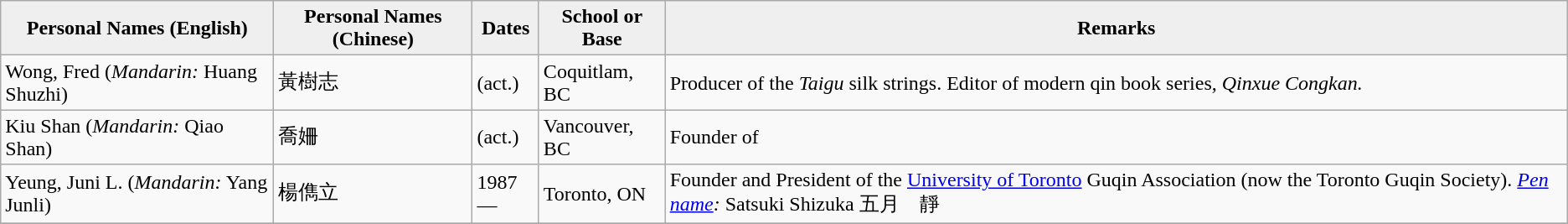<table class="wikitable">
<tr>
<th style="background:#efefef;">Personal Names (English)</th>
<th style="background:#efefef;">Personal Names (Chinese)</th>
<th style="background:#efefef;">Dates</th>
<th style="background:#efefef;">School or Base</th>
<th style="background:#efefef;">Remarks</th>
</tr>
<tr>
<td>Wong, Fred (<em>Mandarin:</em> Huang Shuzhi)</td>
<td>黃樹志</td>
<td>(act.)</td>
<td>Coquitlam, BC</td>
<td>Producer of the <em>Taigu</em> silk strings. Editor of modern qin book series, <em>Qinxue Congkan.</em></td>
</tr>
<tr>
<td>Kiu Shan (<em>Mandarin:</em> Qiao Shan)</td>
<td>喬姍</td>
<td>(act.)</td>
<td>Vancouver, BC</td>
<td>Founder of </td>
</tr>
<tr>
<td>Yeung, Juni L. (<em>Mandarin:</em> Yang Junli)</td>
<td>楊儁立</td>
<td>1987—</td>
<td>Toronto, ON</td>
<td>Founder and President of the <a href='#'>University of Toronto</a> Guqin Association (now the Toronto Guqin Society). <em><a href='#'>Pen name</a>:</em> Satsuki Shizuka 五月　靜</td>
</tr>
<tr>
</tr>
</table>
